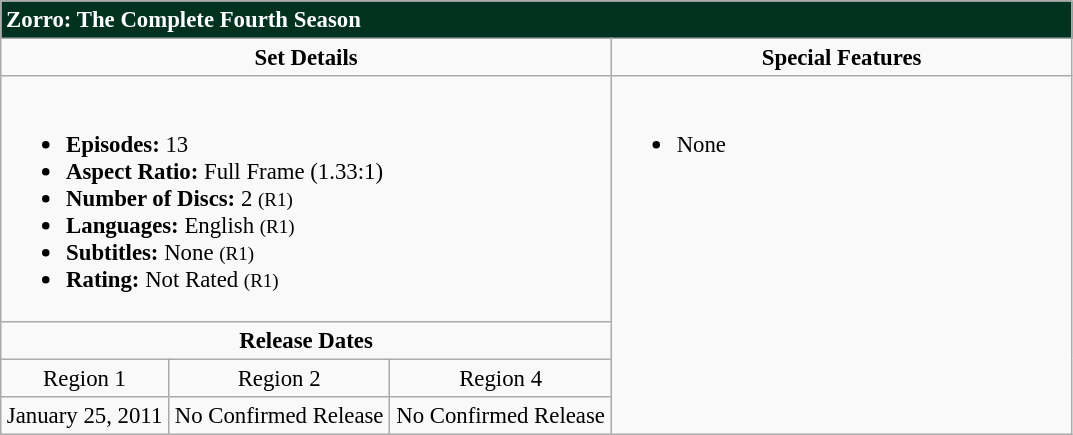<table class="wikitable" style="font-size: 95%;">
<tr style="background:#013220">
<td colspan="5" style="color:white"><strong>Zorro: The Complete Fourth Season</strong></td>
</tr>
<tr style="vertical-align:top; text-align:center;">
<td style="width:400px;" colspan="3"><strong>Set Details</strong></td>
<td style="width:300px; "><strong>Special Features</strong></td>
</tr>
<tr valign="top">
<td colspan="3"  style="text-align:left; width:400px;"><br><ul><li><strong>Episodes:</strong> 13</li><li><strong>Aspect Ratio:</strong> Full Frame (1.33:1)</li><li><strong>Number of Discs:</strong> 2 <small>(R1)</small></li><li><strong>Languages:</strong> English <small>(R1)</small></li><li><strong>Subtitles:</strong> None <small>(R1)</small></li><li><strong>Rating:</strong> Not Rated <small>(R1)</small></li></ul></td>
<td rowspan="4"  style="text-align:left; width:300px;"><br><ul><li>None</li></ul></td>
</tr>
<tr>
<td colspan="3" style="text-align:center;"><strong>Release Dates</strong></td>
</tr>
<tr style="text-align:center;">
<td>Region 1</td>
<td>Region 2</td>
<td>Region 4</td>
</tr>
<tr style="text-align:center;">
<td>January 25, 2011</td>
<td>No Confirmed Release</td>
<td>No Confirmed Release</td>
</tr>
</table>
